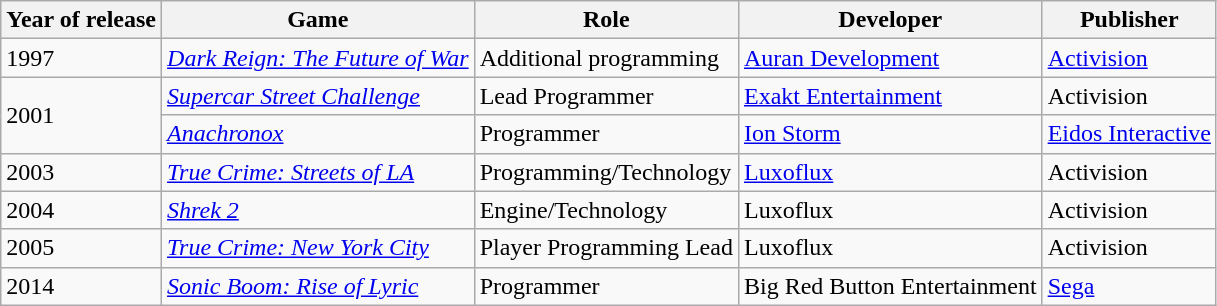<table class="wikitable sortable">
<tr>
<th>Year of release</th>
<th>Game</th>
<th>Role</th>
<th>Developer</th>
<th>Publisher</th>
</tr>
<tr>
<td>1997</td>
<td><em><a href='#'>Dark Reign: The Future of War</a></em></td>
<td>Additional programming</td>
<td><a href='#'>Auran Development</a></td>
<td><a href='#'>Activision</a></td>
</tr>
<tr>
<td rowspan="2">2001</td>
<td><em><a href='#'>Supercar Street Challenge</a></em></td>
<td>Lead Programmer</td>
<td><a href='#'>Exakt Entertainment</a></td>
<td>Activision</td>
</tr>
<tr>
<td><em><a href='#'>Anachronox</a></em></td>
<td>Programmer</td>
<td><a href='#'>Ion Storm</a></td>
<td><a href='#'>Eidos Interactive</a></td>
</tr>
<tr>
<td>2003</td>
<td><em><a href='#'>True Crime: Streets of LA</a></em></td>
<td>Programming/Technology</td>
<td><a href='#'>Luxoflux</a></td>
<td>Activision</td>
</tr>
<tr>
<td>2004</td>
<td><em><a href='#'>Shrek 2</a></em></td>
<td>Engine/Technology</td>
<td>Luxoflux</td>
<td>Activision</td>
</tr>
<tr>
<td>2005</td>
<td><em><a href='#'>True Crime: New York City</a></em></td>
<td>Player Programming Lead</td>
<td>Luxoflux</td>
<td>Activision</td>
</tr>
<tr>
<td>2014</td>
<td><em><a href='#'>Sonic Boom: Rise of Lyric</a></em></td>
<td>Programmer</td>
<td>Big Red Button Entertainment</td>
<td><a href='#'>Sega</a></td>
</tr>
</table>
